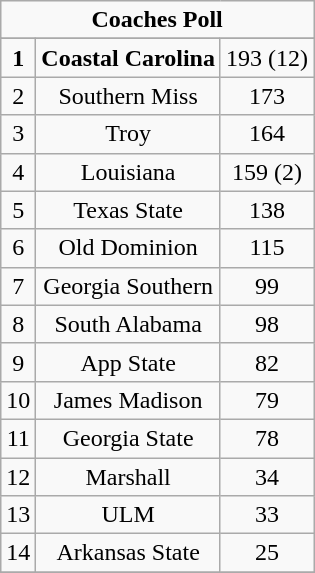<table class="wikitable">
<tr align="center">
<td align="center" Colspan="3"><strong>Coaches Poll</strong></td>
</tr>
<tr align="center">
</tr>
<tr align="center">
<td><strong>1</strong></td>
<td><strong>Coastal Carolina</strong></td>
<td>193 (12)</td>
</tr>
<tr align="center">
<td>2</td>
<td>Southern Miss</td>
<td>173</td>
</tr>
<tr align="center">
<td>3</td>
<td>Troy</td>
<td>164</td>
</tr>
<tr align="center">
<td>4</td>
<td>Louisiana</td>
<td>159 (2)</td>
</tr>
<tr align="center">
<td>5</td>
<td>Texas State</td>
<td>138</td>
</tr>
<tr align="center">
<td>6</td>
<td>Old Dominion</td>
<td>115</td>
</tr>
<tr align="center">
<td>7</td>
<td>Georgia Southern</td>
<td>99</td>
</tr>
<tr align="center">
<td>8</td>
<td>South Alabama</td>
<td>98</td>
</tr>
<tr align="center">
<td>9</td>
<td>App State</td>
<td>82</td>
</tr>
<tr align="center">
<td>10</td>
<td>James Madison</td>
<td>79</td>
</tr>
<tr align="center">
<td>11</td>
<td>Georgia State</td>
<td>78</td>
</tr>
<tr align="center">
<td>12</td>
<td>Marshall</td>
<td>34</td>
</tr>
<tr align="center">
<td>13</td>
<td>ULM</td>
<td>33</td>
</tr>
<tr align="center">
<td>14</td>
<td>Arkansas State</td>
<td>25</td>
</tr>
<tr align="center">
</tr>
</table>
